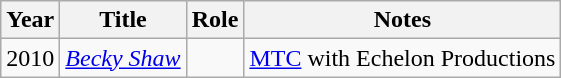<table class="wikitable">
<tr>
<th>Year</th>
<th>Title</th>
<th>Role</th>
<th>Notes</th>
</tr>
<tr>
<td>2010</td>
<td><em><a href='#'>Becky Shaw</a> </em></td>
<td></td>
<td><a href='#'>MTC</a> with Echelon Productions</td>
</tr>
</table>
